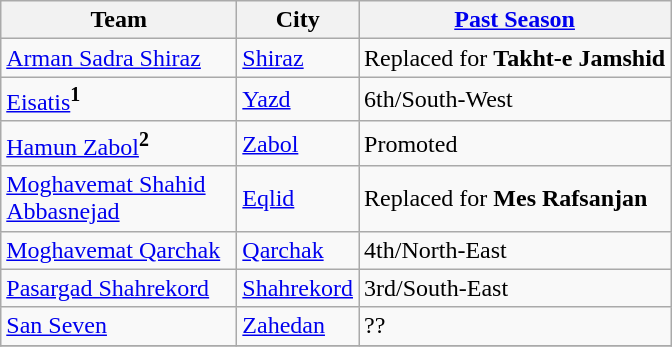<table class="wikitable sortable">
<tr>
<th width=150>Team</th>
<th>City</th>
<th><a href='#'>Past Season</a></th>
</tr>
<tr>
<td align="left"><a href='#'>Arman Sadra Shiraz</a></td>
<td><a href='#'>Shiraz</a></td>
<td>Replaced for <strong>Takht-e Jamshid</strong></td>
</tr>
<tr>
<td align="left"><a href='#'>Eisatis</a><sup><strong>1</strong></sup></td>
<td><a href='#'>Yazd</a></td>
<td>6th/South-West</td>
</tr>
<tr>
<td align="left"><a href='#'>Hamun Zabol</a><sup><strong>2</strong></sup></td>
<td><a href='#'>Zabol</a></td>
<td>Promoted</td>
</tr>
<tr>
<td align="left"><a href='#'>Moghavemat Shahid Abbasnejad</a></td>
<td><a href='#'>Eqlid</a></td>
<td>Replaced for <strong>Mes Rafsanjan</strong></td>
</tr>
<tr>
<td align="left"><a href='#'>Moghavemat Qarchak</a></td>
<td><a href='#'>Qarchak</a></td>
<td>4th/North-East</td>
</tr>
<tr>
<td align="left"><a href='#'>Pasargad Shahrekord</a></td>
<td><a href='#'>Shahrekord</a></td>
<td>3rd/South-East</td>
</tr>
<tr>
<td align="left"><a href='#'>San Seven</a></td>
<td><a href='#'>Zahedan</a></td>
<td>??</td>
</tr>
<tr>
</tr>
</table>
